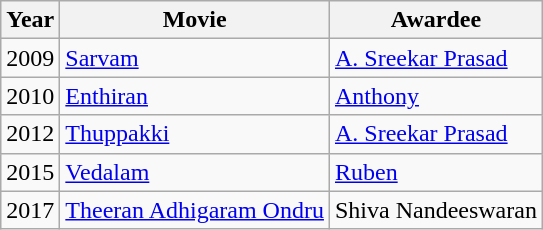<table class="wikitable">
<tr>
<th>Year</th>
<th>Movie</th>
<th>Awardee</th>
</tr>
<tr>
<td>2009</td>
<td><a href='#'>Sarvam</a></td>
<td><a href='#'>A. Sreekar Prasad</a></td>
</tr>
<tr>
<td>2010</td>
<td><a href='#'>Enthiran</a></td>
<td><a href='#'>Anthony</a></td>
</tr>
<tr>
<td>2012</td>
<td><a href='#'>Thuppakki</a></td>
<td><a href='#'>A. Sreekar Prasad</a></td>
</tr>
<tr>
<td>2015</td>
<td><a href='#'>Vedalam</a></td>
<td><a href='#'>Ruben</a></td>
</tr>
<tr>
<td>2017</td>
<td><a href='#'>Theeran Adhigaram Ondru</a></td>
<td>Shiva Nandeeswaran</td>
</tr>
</table>
